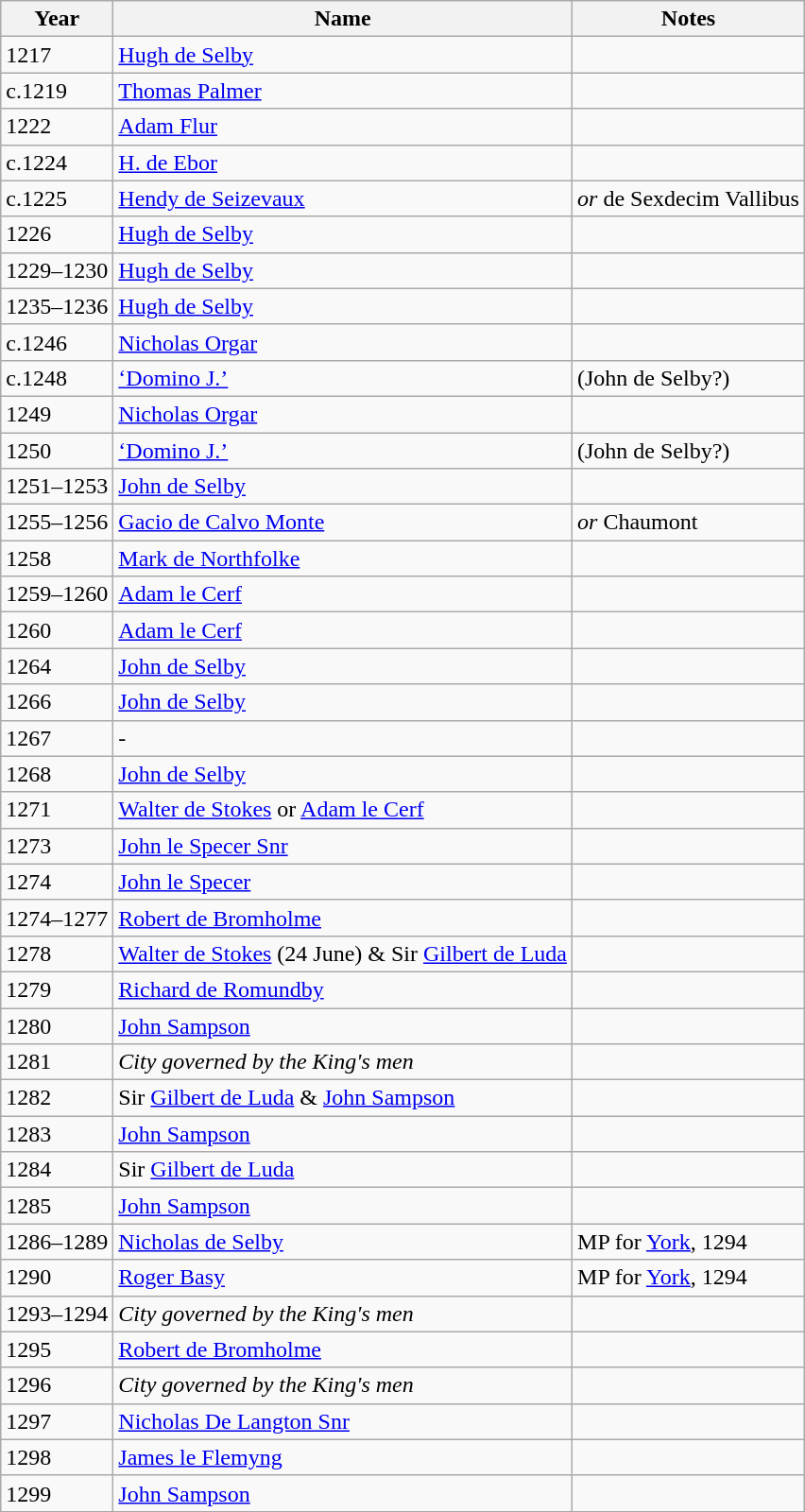<table class="wikitable">
<tr>
<th>Year</th>
<th>Name</th>
<th>Notes</th>
</tr>
<tr>
<td>1217</td>
<td><a href='#'>Hugh de Selby</a></td>
<td></td>
</tr>
<tr>
<td>c.1219</td>
<td><a href='#'>Thomas Palmer</a> </td>
<td></td>
</tr>
<tr>
<td>1222</td>
<td><a href='#'>Adam Flur</a></td>
<td></td>
</tr>
<tr>
<td>c.1224</td>
<td><a href='#'>H. de Ebor</a></td>
<td></td>
</tr>
<tr>
<td>c.1225</td>
<td><a href='#'>Hendy de Seizevaux</a> </td>
<td><em>or</em> de Sexdecim Vallibus</td>
</tr>
<tr>
<td>1226</td>
<td><a href='#'>Hugh de Selby</a></td>
<td></td>
</tr>
<tr>
<td>1229–1230</td>
<td><a href='#'>Hugh de Selby</a> </td>
<td></td>
</tr>
<tr>
<td>1235–1236</td>
<td><a href='#'>Hugh de Selby</a></td>
<td></td>
</tr>
<tr>
<td>c.1246</td>
<td><a href='#'>Nicholas Orgar</a></td>
<td></td>
</tr>
<tr>
<td>c.1248</td>
<td><a href='#'>‘Domino J.’</a></td>
<td>(John de Selby?)</td>
</tr>
<tr>
<td>1249</td>
<td><a href='#'>Nicholas Orgar</a> </td>
<td></td>
</tr>
<tr>
<td>1250</td>
<td><a href='#'>‘Domino J.’</a></td>
<td>(John de Selby?)</td>
</tr>
<tr>
<td>1251–1253</td>
<td><a href='#'>John de Selby</a></td>
<td></td>
</tr>
<tr>
<td>1255–1256</td>
<td><a href='#'>Gacio de Calvo Monte</a> </td>
<td><em>or</em> Chaumont</td>
</tr>
<tr>
<td>1258</td>
<td><a href='#'>Mark de Northfolke</a></td>
<td></td>
</tr>
<tr>
<td>1259–1260</td>
<td><a href='#'>Adam le Cerf</a> </td>
<td></td>
</tr>
<tr>
<td>1260</td>
<td><a href='#'>Adam le Cerf</a> </td>
<td></td>
</tr>
<tr>
<td>1264</td>
<td><a href='#'>John de Selby</a></td>
<td></td>
</tr>
<tr>
<td>1266</td>
<td><a href='#'>John de Selby</a></td>
<td></td>
</tr>
<tr>
<td>1267</td>
<td>-</td>
</tr>
<tr>
<td>1268</td>
<td><a href='#'>John de Selby</a></td>
<td></td>
</tr>
<tr>
<td>1271</td>
<td><a href='#'>Walter de Stokes</a> or <a href='#'>Adam le Cerf</a></td>
<td></td>
</tr>
<tr>
<td>1273</td>
<td><a href='#'>John le Specer Snr</a> </td>
<td></td>
</tr>
<tr>
<td>1274</td>
<td><a href='#'>John le Specer</a></td>
<td></td>
</tr>
<tr>
<td>1274–1277</td>
<td><a href='#'>Robert de Bromholme</a> </td>
<td></td>
</tr>
<tr>
<td>1278</td>
<td><a href='#'>Walter de Stokes</a> (24 June) & Sir <a href='#'>Gilbert de Luda</a></td>
<td></td>
</tr>
<tr>
<td>1279</td>
<td><a href='#'>Richard de Romundby</a></td>
<td></td>
</tr>
<tr>
<td>1280</td>
<td><a href='#'>John Sampson</a></td>
<td></td>
</tr>
<tr>
<td>1281</td>
<td><em>City governed by the King's men</em></td>
<td></td>
</tr>
<tr>
<td>1282</td>
<td>Sir <a href='#'>Gilbert de Luda</a> & <a href='#'>John Sampson</a></td>
<td></td>
</tr>
<tr>
<td>1283</td>
<td><a href='#'>John Sampson</a> </td>
<td></td>
</tr>
<tr>
<td>1284</td>
<td>Sir <a href='#'>Gilbert de Luda</a> </td>
<td></td>
</tr>
<tr>
<td>1285</td>
<td><a href='#'>John Sampson</a> </td>
<td></td>
</tr>
<tr>
<td>1286–1289</td>
<td><a href='#'>Nicholas de Selby</a> </td>
<td>MP for <a href='#'>York</a>, 1294</td>
</tr>
<tr>
<td>1290</td>
<td><a href='#'>Roger Basy</a> </td>
<td>MP for <a href='#'>York</a>, 1294</td>
</tr>
<tr>
<td>1293–1294</td>
<td><em>City governed by the King's men</em> </td>
<td></td>
</tr>
<tr>
<td>1295</td>
<td><a href='#'>Robert de Bromholme</a></td>
<td></td>
</tr>
<tr>
<td>1296</td>
<td><em>City governed by the King's men</em> </td>
<td></td>
</tr>
<tr>
<td>1297</td>
<td><a href='#'>Nicholas De Langton Snr</a> </td>
<td></td>
</tr>
<tr>
<td>1298</td>
<td><a href='#'>James le Flemyng</a> </td>
<td></td>
</tr>
<tr>
<td>1299</td>
<td><a href='#'>John Sampson</a> </td>
<td></td>
</tr>
</table>
